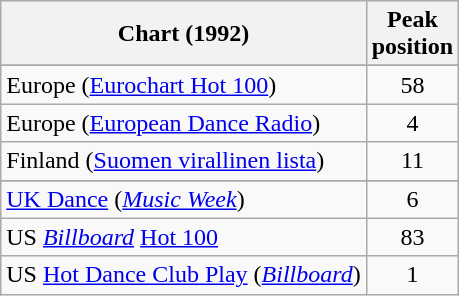<table class="wikitable sortable">
<tr>
<th>Chart (1992)</th>
<th>Peak<br>position</th>
</tr>
<tr>
</tr>
<tr>
<td>Europe (<a href='#'>Eurochart Hot 100</a>)</td>
<td align="center">58</td>
</tr>
<tr>
<td>Europe (<a href='#'>European Dance Radio</a>)</td>
<td align="center">4</td>
</tr>
<tr>
<td>Finland (<a href='#'>Suomen virallinen lista</a>)</td>
<td align="center">11</td>
</tr>
<tr>
</tr>
<tr>
</tr>
<tr>
</tr>
<tr>
</tr>
<tr>
</tr>
<tr>
<td><a href='#'>UK Dance</a> (<em><a href='#'>Music Week</a></em>)</td>
<td align="center">6</td>
</tr>
<tr>
<td>US <em><a href='#'>Billboard</a></em> <a href='#'>Hot 100</a></td>
<td align="center">83</td>
</tr>
<tr>
<td>US <a href='#'>Hot Dance Club Play</a> (<em><a href='#'>Billboard</a></em>)</td>
<td align="center">1</td>
</tr>
</table>
